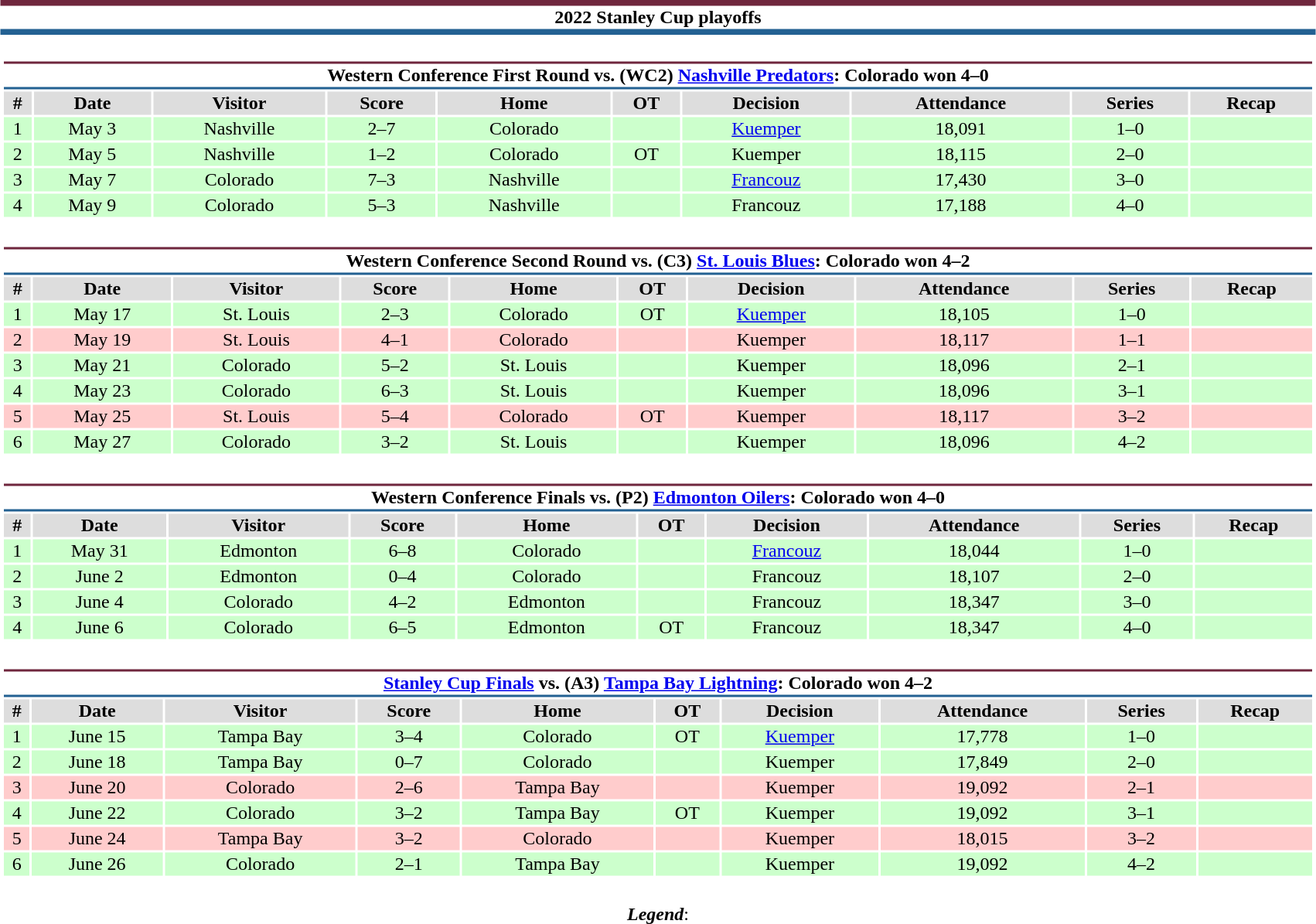<table class="toccolours" style="width:90%; clear:both; margin:1.5em auto; text-align:center;">
<tr>
<th colspan="10" style="background:#FFFFFF; border-top:#6F263D 5px solid; border-bottom:#236192 5px solid;">2022 Stanley Cup playoffs</th>
</tr>
<tr>
<td colspan="10"><br><table class="toccolours collapsible collapsed" style="width:100%;">
<tr>
<th colspan="10" style="background:#FFFFFF; border-top:#6F263D 2px solid; border-bottom:#236192 2px solid;">Western Conference First Round vs. (WC2) <a href='#'>Nashville Predators</a>: Colorado won 4–0</th>
</tr>
<tr style="background:#ddd;">
<th>#</th>
<th>Date</th>
<th>Visitor</th>
<th>Score</th>
<th>Home</th>
<th>OT</th>
<th>Decision</th>
<th>Attendance</th>
<th>Series</th>
<th>Recap</th>
</tr>
<tr style="background:#cfc;">
<td>1</td>
<td>May 3</td>
<td>Nashville</td>
<td>2–7</td>
<td>Colorado</td>
<td></td>
<td><a href='#'>Kuemper</a></td>
<td>18,091</td>
<td>1–0</td>
<td></td>
</tr>
<tr style="background:#cfc;">
<td>2</td>
<td>May 5</td>
<td>Nashville</td>
<td>1–2</td>
<td>Colorado</td>
<td>OT</td>
<td>Kuemper</td>
<td>18,115</td>
<td>2–0</td>
<td></td>
</tr>
<tr style="background:#cfc;">
<td>3</td>
<td>May 7</td>
<td>Colorado</td>
<td>7–3</td>
<td>Nashville</td>
<td></td>
<td><a href='#'>Francouz</a></td>
<td>17,430</td>
<td>3–0</td>
<td></td>
</tr>
<tr style="background:#cfc;">
<td>4</td>
<td>May 9</td>
<td>Colorado</td>
<td>5–3</td>
<td>Nashville</td>
<td></td>
<td>Francouz</td>
<td>17,188</td>
<td>4–0</td>
<td></td>
</tr>
</table>
</td>
</tr>
<tr>
<td colspan="10"><br><table class="toccolours collapsible collapsed" style="width:100%;">
<tr>
<th colspan="10" style="background:#FFFFFF; border-top:#6F263D 2px solid; border-bottom:#236192 2px solid;">Western Conference Second Round vs. (C3) <a href='#'>St. Louis Blues</a>: Colorado won 4–2</th>
</tr>
<tr style="background:#ddd;">
<th>#</th>
<th>Date</th>
<th>Visitor</th>
<th>Score</th>
<th>Home</th>
<th>OT</th>
<th>Decision</th>
<th>Attendance</th>
<th>Series</th>
<th>Recap</th>
</tr>
<tr style="background:#cfc;">
<td>1</td>
<td>May 17</td>
<td>St. Louis</td>
<td>2–3</td>
<td>Colorado</td>
<td>OT</td>
<td><a href='#'>Kuemper</a></td>
<td>18,105</td>
<td>1–0</td>
<td></td>
</tr>
<tr style="background:#fcc;">
<td>2</td>
<td>May 19</td>
<td>St. Louis</td>
<td>4–1</td>
<td>Colorado</td>
<td></td>
<td>Kuemper</td>
<td>18,117</td>
<td>1–1</td>
<td></td>
</tr>
<tr style="background:#cfc;">
<td>3</td>
<td>May 21</td>
<td>Colorado</td>
<td>5–2</td>
<td>St. Louis</td>
<td></td>
<td>Kuemper</td>
<td>18,096</td>
<td>2–1</td>
<td></td>
</tr>
<tr style="background:#cfc;">
<td>4</td>
<td>May 23</td>
<td>Colorado</td>
<td>6–3</td>
<td>St. Louis</td>
<td></td>
<td>Kuemper</td>
<td>18,096</td>
<td>3–1</td>
<td></td>
</tr>
<tr style="background:#fcc;">
<td>5</td>
<td>May 25</td>
<td>St. Louis</td>
<td>5–4</td>
<td>Colorado</td>
<td>OT</td>
<td>Kuemper</td>
<td>18,117</td>
<td>3–2</td>
<td></td>
</tr>
<tr style="background:#cfc;">
<td>6</td>
<td>May 27</td>
<td>Colorado</td>
<td>3–2</td>
<td>St. Louis</td>
<td></td>
<td>Kuemper</td>
<td>18,096</td>
<td>4–2</td>
<td></td>
</tr>
</table>
</td>
</tr>
<tr>
<td colspan=10><br><table class="toccolours collapsible collapsed" style="width:100%;">
<tr>
<th colspan="10" style="background:#FFFFFF; border-top:#6F263D 2px solid; border-bottom:#236192 2px solid;">Western Conference Finals vs. (P2) <a href='#'>Edmonton Oilers</a>: Colorado won 4–0</th>
</tr>
<tr style="background:#ddd;">
<th>#</th>
<th>Date</th>
<th>Visitor</th>
<th>Score</th>
<th>Home</th>
<th>OT</th>
<th>Decision</th>
<th>Attendance</th>
<th>Series</th>
<th>Recap</th>
</tr>
<tr style="background:#cfc;">
<td>1</td>
<td>May 31</td>
<td>Edmonton</td>
<td>6–8</td>
<td>Colorado</td>
<td></td>
<td><a href='#'>Francouz</a></td>
<td>18,044</td>
<td>1–0</td>
<td></td>
</tr>
<tr style="background:#cfc;">
<td>2</td>
<td>June 2</td>
<td>Edmonton</td>
<td>0–4</td>
<td>Colorado</td>
<td></td>
<td>Francouz</td>
<td>18,107</td>
<td>2–0</td>
<td></td>
</tr>
<tr style="background:#cfc;">
<td>3</td>
<td>June 4</td>
<td>Colorado</td>
<td>4–2</td>
<td>Edmonton</td>
<td></td>
<td>Francouz</td>
<td>18,347</td>
<td>3–0</td>
<td></td>
</tr>
<tr style="background:#cfc;">
<td>4</td>
<td>June 6</td>
<td>Colorado</td>
<td>6–5</td>
<td>Edmonton</td>
<td>OT</td>
<td>Francouz</td>
<td>18,347</td>
<td>4–0</td>
<td></td>
</tr>
</table>
</td>
</tr>
<tr>
<td colspan=10><br><table class="toccolours collapsible collapsed" style="width:100%;">
<tr>
<th colspan="10" style="background:#FFFFFF; border-top:#6F263D 2px solid; border-bottom:#236192 2px solid;"><a href='#'>Stanley Cup Finals</a> vs. (A3) <a href='#'>Tampa Bay Lightning</a>: Colorado won 4–2</th>
</tr>
<tr style="background:#ddd;">
<th>#</th>
<th>Date</th>
<th>Visitor</th>
<th>Score</th>
<th>Home</th>
<th>OT</th>
<th>Decision</th>
<th>Attendance</th>
<th>Series</th>
<th>Recap</th>
</tr>
<tr style="background:#cfc;">
<td>1</td>
<td>June 15</td>
<td>Tampa Bay</td>
<td>3–4</td>
<td>Colorado</td>
<td>OT</td>
<td><a href='#'>Kuemper</a></td>
<td>17,778</td>
<td>1–0</td>
<td></td>
</tr>
<tr style="background:#cfc;">
<td>2</td>
<td>June 18</td>
<td>Tampa Bay</td>
<td>0–7</td>
<td>Colorado</td>
<td></td>
<td>Kuemper</td>
<td>17,849</td>
<td>2–0</td>
<td></td>
</tr>
<tr style="background:#fcc;">
<td>3</td>
<td>June 20</td>
<td>Colorado</td>
<td>2–6</td>
<td>Tampa Bay</td>
<td></td>
<td>Kuemper</td>
<td>19,092</td>
<td>2–1</td>
<td></td>
</tr>
<tr style="background:#cfc;">
<td>4</td>
<td>June 22</td>
<td>Colorado</td>
<td>3–2</td>
<td>Tampa Bay</td>
<td>OT</td>
<td>Kuemper</td>
<td>19,092</td>
<td>3–1</td>
<td></td>
</tr>
<tr style="background:#fcc;">
<td>5</td>
<td>June 24</td>
<td>Tampa Bay</td>
<td>3–2</td>
<td>Colorado</td>
<td></td>
<td>Kuemper</td>
<td>18,015</td>
<td>3–2</td>
<td></td>
</tr>
<tr style="background:#cfc;">
<td>6</td>
<td>June 26</td>
<td>Colorado</td>
<td>2–1</td>
<td>Tampa Bay</td>
<td></td>
<td>Kuemper</td>
<td>19,092</td>
<td>4–2</td>
<td></td>
</tr>
</table>
</td>
</tr>
<tr>
<td colspan="10" style="text-align:center;"><br><strong><em>Legend</em></strong>:

</td>
</tr>
</table>
